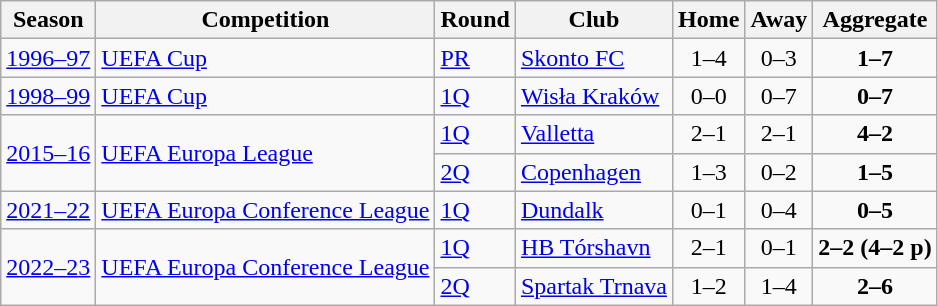<table class="wikitable">
<tr>
<th>Season</th>
<th>Competition</th>
<th>Round</th>
<th>Club</th>
<th>Home</th>
<th>Away</th>
<th>Aggregate</th>
</tr>
<tr>
<td><a href='#'>1996–97</a></td>
<td><a href='#'>UEFA Cup</a></td>
<td><a href='#'>PR</a></td>
<td> <a href='#'>Skonto FC</a></td>
<td style="text-align:center;">1–4</td>
<td style="text-align:center;">0–3</td>
<td style="text-align:center;"><strong>1–7</strong></td>
</tr>
<tr>
<td><a href='#'>1998–99</a></td>
<td><a href='#'>UEFA Cup</a></td>
<td><a href='#'>1Q</a></td>
<td> <a href='#'>Wisła Kraków</a></td>
<td style="text-align:center;">0–0</td>
<td style="text-align:center;">0–7</td>
<td style="text-align:center;"><strong>0–7</strong></td>
</tr>
<tr>
<td rowspan=2><a href='#'>2015–16</a></td>
<td rowspan=2><a href='#'>UEFA Europa League</a></td>
<td><a href='#'>1Q</a></td>
<td> <a href='#'>Valletta</a></td>
<td style="text-align:center;">2–1</td>
<td style="text-align:center;">2–1</td>
<td style="text-align:center;"><strong>4–2</strong></td>
</tr>
<tr>
<td><a href='#'>2Q</a></td>
<td> <a href='#'>Copenhagen</a></td>
<td style="text-align:center;">1–3</td>
<td style="text-align:center;">0–2</td>
<td style="text-align:center;"><strong>1–5</strong></td>
</tr>
<tr>
<td rowspan=1><a href='#'>2021–22</a></td>
<td rowspan=1><a href='#'>UEFA Europa Conference League</a></td>
<td><a href='#'>1Q</a></td>
<td> <a href='#'>Dundalk</a></td>
<td style="text-align:center;">0–1</td>
<td style="text-align:center;">0–4</td>
<td style="text-align:center;"><strong>0–5</strong></td>
</tr>
<tr>
<td rowspan=2><a href='#'>2022–23</a></td>
<td rowspan=2><a href='#'>UEFA Europa Conference League</a></td>
<td><a href='#'>1Q</a></td>
<td> <a href='#'>HB Tórshavn</a></td>
<td style="text-align:center;">2–1 </td>
<td style="text-align:center;">0–1</td>
<td style="text-align:center;"><strong>2–2 (4–2 p)</strong></td>
</tr>
<tr>
<td><a href='#'>2Q</a></td>
<td> <a href='#'>Spartak Trnava</a></td>
<td style="text-align:center;">1–2</td>
<td style="text-align:center;">1–4</td>
<td style="text-align:center;"><strong>2–6</strong></td>
</tr>
</table>
